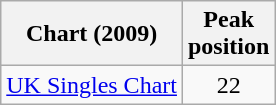<table class="wikitable">
<tr>
<th>Chart (2009)</th>
<th>Peak<br>position</th>
</tr>
<tr>
<td><a href='#'>UK Singles Chart</a></td>
<td align="center">22</td>
</tr>
</table>
